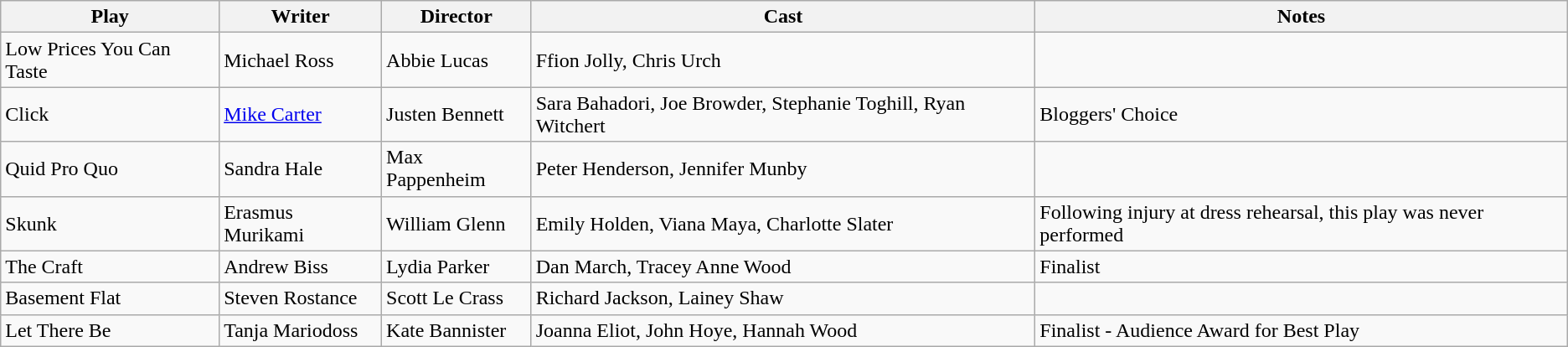<table class="wikitable">
<tr>
<th>Play</th>
<th>Writer</th>
<th>Director</th>
<th>Cast</th>
<th>Notes</th>
</tr>
<tr>
<td>Low Prices You Can Taste</td>
<td>Michael Ross</td>
<td>Abbie Lucas</td>
<td>Ffion Jolly, Chris Urch</td>
<td></td>
</tr>
<tr>
<td>Click</td>
<td><a href='#'>Mike Carter</a></td>
<td>Justen Bennett</td>
<td>Sara Bahadori, Joe Browder, Stephanie Toghill, Ryan Witchert</td>
<td>Bloggers' Choice</td>
</tr>
<tr>
<td>Quid Pro Quo</td>
<td>Sandra Hale</td>
<td>Max Pappenheim</td>
<td>Peter Henderson, Jennifer Munby</td>
<td></td>
</tr>
<tr>
<td>Skunk</td>
<td>Erasmus Murikami</td>
<td>William Glenn</td>
<td>Emily Holden, Viana Maya, Charlotte Slater</td>
<td>Following injury at dress rehearsal, this play was never performed</td>
</tr>
<tr>
<td>The Craft</td>
<td>Andrew Biss</td>
<td>Lydia Parker</td>
<td>Dan March, Tracey Anne Wood</td>
<td>Finalist</td>
</tr>
<tr>
<td>Basement Flat</td>
<td>Steven Rostance</td>
<td>Scott Le Crass</td>
<td>Richard Jackson, Lainey Shaw</td>
<td></td>
</tr>
<tr>
<td>Let There Be</td>
<td>Tanja Mariodoss</td>
<td>Kate Bannister</td>
<td>Joanna Eliot, John Hoye, Hannah Wood</td>
<td>Finalist - Audience Award for Best Play</td>
</tr>
</table>
